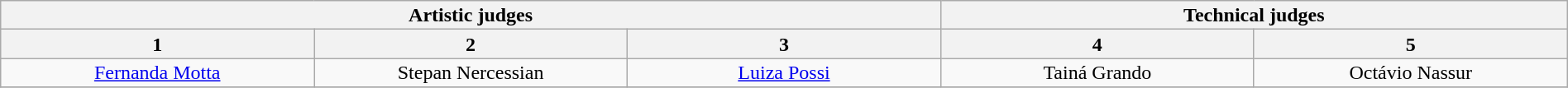<table class="wikitable" style="font-size:100%; line-height:16px; text-align:center" width="100%">
<tr>
<th colspan=3>Artistic judges</th>
<th colspan=2>Technical judges</th>
</tr>
<tr>
<th width="20.0%">1</th>
<th width="20.0%">2</th>
<th width="20.0%">3</th>
<th width="20.0%">4</th>
<th width="20.0%">5</th>
</tr>
<tr>
<td><a href='#'>Fernanda Motta</a></td>
<td>Stepan Nercessian</td>
<td><a href='#'>Luiza Possi</a></td>
<td>Tainá Grando</td>
<td>Octávio Nassur</td>
</tr>
<tr>
</tr>
</table>
